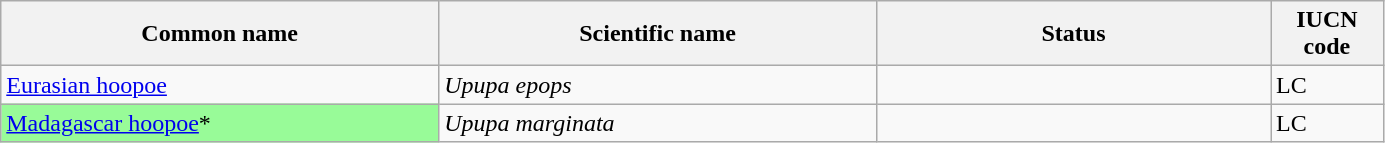<table width=73% class="wikitable sortable">
<tr>
<th width=20%>Common name</th>
<th width=20%>Scientific name</th>
<th width=18%>Status</th>
<th width=5%>IUCN code</th>
</tr>
<tr>
<td><a href='#'>Eurasian hoopoe</a></td>
<td><em>Upupa epops</em></td>
<td></td>
<td>LC</td>
</tr>
<tr>
<td style="background:palegreen; color:black"><a href='#'>Madagascar hoopoe</a>*</td>
<td><em>Upupa marginata</em></td>
<td></td>
<td>LC</td>
</tr>
</table>
